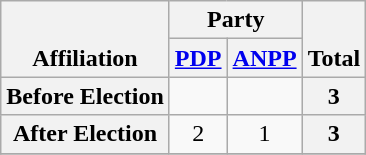<table class=wikitable style="text-align:center">
<tr style="vertical-align:bottom;">
<th rowspan=2>Affiliation</th>
<th colspan=2>Party</th>
<th rowspan=2>Total</th>
</tr>
<tr>
<th><a href='#'>PDP</a></th>
<th><a href='#'>ANPP</a></th>
</tr>
<tr>
<th>Before Election</th>
<td></td>
<td></td>
<th>3</th>
</tr>
<tr>
<th>After Election</th>
<td>2</td>
<td>1</td>
<th>3</th>
</tr>
<tr>
</tr>
</table>
